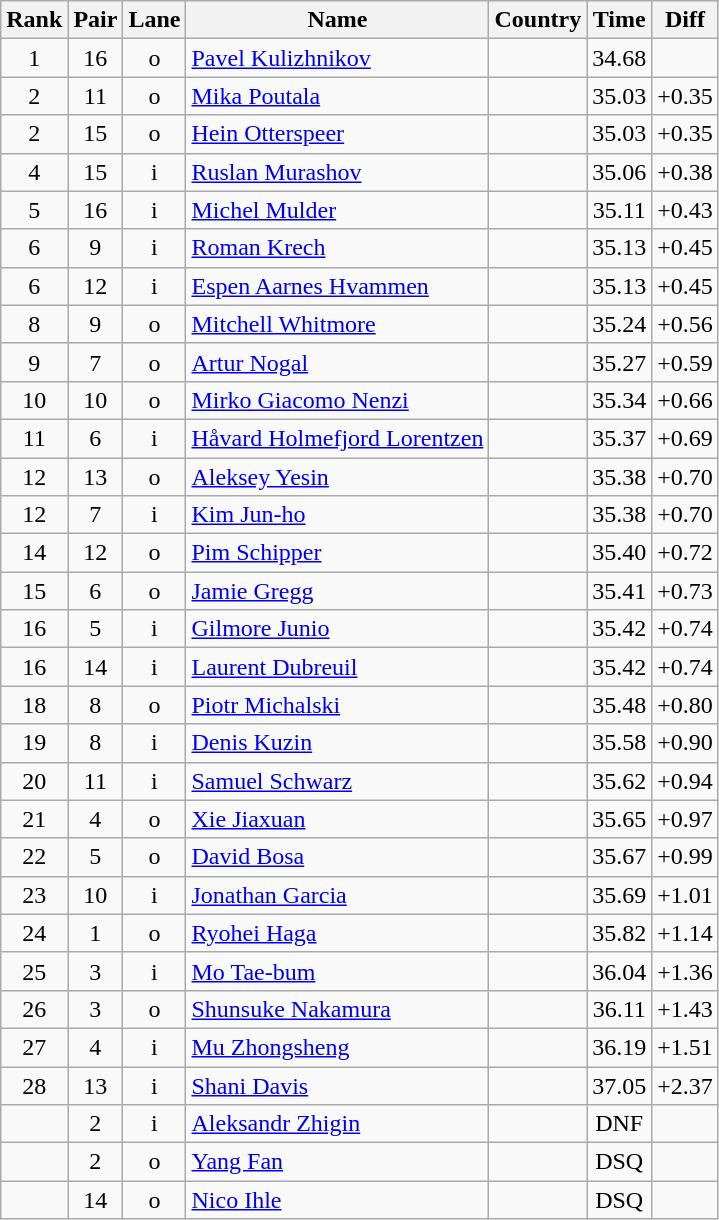<table class="wikitable sortable" style="text-align:center">
<tr>
<th>Rank</th>
<th>Pair</th>
<th>Lane</th>
<th>Name</th>
<th>Country</th>
<th>Time</th>
<th>Diff</th>
</tr>
<tr>
<td>1</td>
<td>16</td>
<td>o</td>
<td align=left><a href='#'>Pavel Kulizhnikov</a></td>
<td align=left></td>
<td>34.68</td>
<td></td>
</tr>
<tr>
<td>2</td>
<td>11</td>
<td>o</td>
<td align=left><a href='#'>Mika Poutala</a></td>
<td align=left></td>
<td>35.03</td>
<td>+0.35</td>
</tr>
<tr>
<td>2</td>
<td>15</td>
<td>o</td>
<td align=left><a href='#'>Hein Otterspeer</a></td>
<td align=left></td>
<td>35.03</td>
<td>+0.35</td>
</tr>
<tr>
<td>4</td>
<td>15</td>
<td>i</td>
<td align=left><a href='#'>Ruslan Murashov</a></td>
<td align=left></td>
<td>35.06</td>
<td>+0.38</td>
</tr>
<tr>
<td>5</td>
<td>16</td>
<td>i</td>
<td align=left><a href='#'>Michel Mulder</a></td>
<td align=left></td>
<td>35.11</td>
<td>+0.43</td>
</tr>
<tr>
<td>6</td>
<td>9</td>
<td>i</td>
<td align=left><a href='#'>Roman Krech</a></td>
<td align=left></td>
<td>35.13</td>
<td>+0.45</td>
</tr>
<tr>
<td>6</td>
<td>12</td>
<td>i</td>
<td align=left><a href='#'>Espen Aarnes Hvammen</a></td>
<td align=left></td>
<td>35.13</td>
<td>+0.45</td>
</tr>
<tr>
<td>8</td>
<td>9</td>
<td>o</td>
<td align=left><a href='#'>Mitchell Whitmore</a></td>
<td align=left></td>
<td>35.24</td>
<td>+0.56</td>
</tr>
<tr>
<td>9</td>
<td>7</td>
<td>o</td>
<td align=left><a href='#'>Artur Nogal</a></td>
<td align=left></td>
<td>35.27</td>
<td>+0.59</td>
</tr>
<tr>
<td>10</td>
<td>10</td>
<td>o</td>
<td align=left><a href='#'>Mirko Giacomo Nenzi</a></td>
<td align=left></td>
<td>35.34</td>
<td>+0.66</td>
</tr>
<tr>
<td>11</td>
<td>6</td>
<td>i</td>
<td align=left><a href='#'>Håvard Holmefjord Lorentzen</a></td>
<td align=left></td>
<td>35.37</td>
<td>+0.69</td>
</tr>
<tr>
<td>12</td>
<td>13</td>
<td>o</td>
<td align=left><a href='#'>Aleksey Yesin</a></td>
<td align=left></td>
<td>35.38</td>
<td>+0.70</td>
</tr>
<tr>
<td>12</td>
<td>7</td>
<td>i</td>
<td align=left><a href='#'>Kim Jun-ho</a></td>
<td align=left></td>
<td>35.38</td>
<td>+0.70</td>
</tr>
<tr>
<td>14</td>
<td>12</td>
<td>o</td>
<td align=left><a href='#'>Pim Schipper</a></td>
<td align=left></td>
<td>35.40</td>
<td>+0.72</td>
</tr>
<tr>
<td>15</td>
<td>6</td>
<td>o</td>
<td align=left><a href='#'>Jamie Gregg</a></td>
<td align=left></td>
<td>35.41</td>
<td>+0.73</td>
</tr>
<tr>
<td>16</td>
<td>5</td>
<td>i</td>
<td align=left><a href='#'>Gilmore Junio</a></td>
<td align=left></td>
<td>35.42</td>
<td>+0.74</td>
</tr>
<tr>
<td>16</td>
<td>14</td>
<td>i</td>
<td align=left><a href='#'>Laurent Dubreuil</a></td>
<td align=left></td>
<td>35.42</td>
<td>+0.74</td>
</tr>
<tr>
<td>18</td>
<td>8</td>
<td>o</td>
<td align=left><a href='#'>Piotr Michalski</a></td>
<td align=left></td>
<td>35.48</td>
<td>+0.80</td>
</tr>
<tr>
<td>19</td>
<td>8</td>
<td>i</td>
<td align=left><a href='#'>Denis Kuzin</a></td>
<td align=left></td>
<td>35.58</td>
<td>+0.90</td>
</tr>
<tr>
<td>20</td>
<td>11</td>
<td>i</td>
<td align=left><a href='#'>Samuel Schwarz</a></td>
<td align=left></td>
<td>35.62</td>
<td>+0.94</td>
</tr>
<tr>
<td>21</td>
<td>4</td>
<td>o</td>
<td align=left><a href='#'>Xie Jiaxuan</a></td>
<td align=left></td>
<td>35.65</td>
<td>+0.97</td>
</tr>
<tr>
<td>22</td>
<td>5</td>
<td>o</td>
<td align=left><a href='#'>David Bosa</a></td>
<td align=left></td>
<td>35.67</td>
<td>+0.99</td>
</tr>
<tr>
<td>23</td>
<td>10</td>
<td>i</td>
<td align=left><a href='#'>Jonathan Garcia</a></td>
<td align=left></td>
<td>35.69</td>
<td>+1.01</td>
</tr>
<tr>
<td>24</td>
<td>1</td>
<td>o</td>
<td align=left><a href='#'>Ryohei Haga</a></td>
<td align=left></td>
<td>35.82</td>
<td>+1.14</td>
</tr>
<tr>
<td>25</td>
<td>3</td>
<td>i</td>
<td align=left><a href='#'>Mo Tae-bum</a></td>
<td align=left></td>
<td>36.04</td>
<td>+1.36</td>
</tr>
<tr>
<td>26</td>
<td>3</td>
<td>o</td>
<td align=left><a href='#'>Shunsuke Nakamura</a></td>
<td align=left></td>
<td>36.11</td>
<td>+1.43</td>
</tr>
<tr>
<td>27</td>
<td>4</td>
<td>i</td>
<td align=left><a href='#'>Mu Zhongsheng</a></td>
<td align=left></td>
<td>36.19</td>
<td>+1.51</td>
</tr>
<tr>
<td>28</td>
<td>13</td>
<td>i</td>
<td align=left><a href='#'>Shani Davis</a></td>
<td align=left></td>
<td>37.05</td>
<td>+2.37</td>
</tr>
<tr>
<td></td>
<td>2</td>
<td>i</td>
<td align=left><a href='#'>Aleksandr Zhigin</a></td>
<td align=left></td>
<td>DNF</td>
<td></td>
</tr>
<tr>
<td></td>
<td>2</td>
<td>o</td>
<td align=left><a href='#'>Yang Fan</a></td>
<td align=left></td>
<td>DSQ</td>
<td></td>
</tr>
<tr>
<td></td>
<td>14</td>
<td>o</td>
<td align=left><a href='#'>Nico Ihle</a></td>
<td align=left></td>
<td>DSQ</td>
<td></td>
</tr>
</table>
